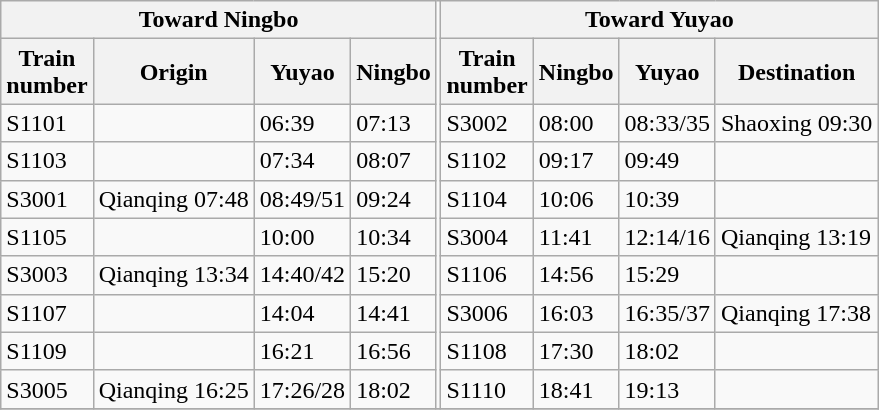<table class="wikitable mw-collapsible">
<tr>
<th colspan="4" style="min-width: 150px">Toward Ningbo</th>
<td rowspan="10" style="margin: 0; padding: 0; width: 2px"></td>
<th colspan="4" style="min-width: 150px">Toward Yuyao</th>
</tr>
<tr>
<th>Train<br>number</th>
<th>Origin</th>
<th>Yuyao</th>
<th>Ningbo</th>
<th>Train<br>number</th>
<th>Ningbo</th>
<th>Yuyao</th>
<th>Destination</th>
</tr>
<tr>
<td>S1101</td>
<td></td>
<td>06:39</td>
<td>07:13</td>
<td>S3002</td>
<td>08:00</td>
<td>08:33/35</td>
<td>Shaoxing 09:30</td>
</tr>
<tr>
<td>S1103</td>
<td></td>
<td>07:34</td>
<td>08:07</td>
<td>S1102</td>
<td>09:17</td>
<td>09:49</td>
<td></td>
</tr>
<tr>
<td>S3001</td>
<td>Qianqing 07:48</td>
<td>08:49/51</td>
<td>09:24</td>
<td>S1104</td>
<td>10:06</td>
<td>10:39</td>
<td></td>
</tr>
<tr>
<td>S1105</td>
<td></td>
<td>10:00</td>
<td>10:34</td>
<td>S3004</td>
<td>11:41</td>
<td>12:14/16</td>
<td>Qianqing 13:19</td>
</tr>
<tr>
<td>S3003</td>
<td>Qianqing 13:34</td>
<td>14:40/42</td>
<td>15:20</td>
<td>S1106</td>
<td>14:56</td>
<td>15:29</td>
<td></td>
</tr>
<tr>
<td>S1107</td>
<td></td>
<td>14:04</td>
<td>14:41</td>
<td>S3006</td>
<td>16:03</td>
<td>16:35/37</td>
<td>Qianqing 17:38</td>
</tr>
<tr>
<td>S1109</td>
<td></td>
<td>16:21</td>
<td>16:56</td>
<td>S1108</td>
<td>17:30</td>
<td>18:02</td>
<td></td>
</tr>
<tr>
<td>S3005</td>
<td>Qianqing 16:25</td>
<td>17:26/28</td>
<td>18:02</td>
<td>S1110</td>
<td>18:41</td>
<td>19:13</td>
<td></td>
</tr>
<tr>
</tr>
</table>
